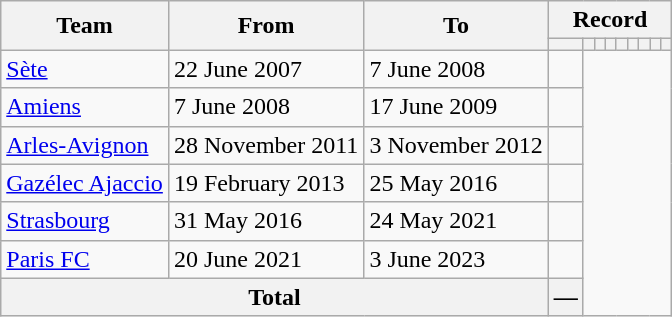<table class=wikitable style="text-align: center">
<tr>
<th rowspan=2>Team</th>
<th rowspan=2>From</th>
<th rowspan=2>To</th>
<th colspan=9>Record</th>
</tr>
<tr>
<th></th>
<th></th>
<th></th>
<th></th>
<th></th>
<th></th>
<th></th>
<th></th>
<th></th>
</tr>
<tr>
<td align=left><a href='#'>Sète</a></td>
<td align=left>22 June 2007</td>
<td align=left>7 June 2008<br></td>
<td></td>
</tr>
<tr>
<td align=left><a href='#'>Amiens</a></td>
<td align=left>7 June 2008</td>
<td align=left>17 June 2009<br></td>
<td></td>
</tr>
<tr>
<td align=left><a href='#'>Arles-Avignon</a></td>
<td align=left>28 November 2011</td>
<td align=left>3 November 2012<br></td>
<td></td>
</tr>
<tr>
<td align=left><a href='#'>Gazélec Ajaccio</a></td>
<td align=left>19 February 2013</td>
<td align=left>25 May 2016<br></td>
<td></td>
</tr>
<tr>
<td align=left><a href='#'>Strasbourg</a></td>
<td align=left>31 May 2016</td>
<td align=left>24 May 2021<br></td>
<td></td>
</tr>
<tr>
<td align=left><a href='#'>Paris FC</a></td>
<td align=left>20 June 2021</td>
<td align=left>3 June 2023<br></td>
<td></td>
</tr>
<tr>
<th colspan=3>Total<br></th>
<th>—</th>
</tr>
</table>
